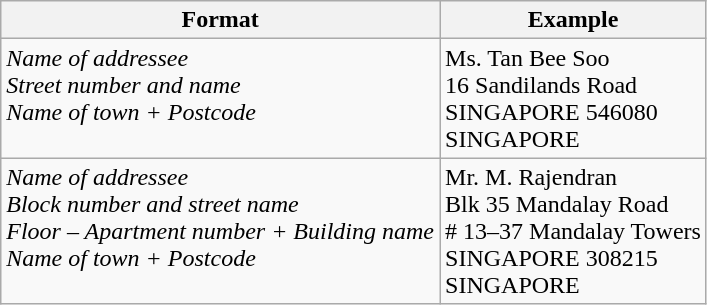<table class="wikitable">
<tr>
<th>Format</th>
<th>Example</th>
</tr>
<tr>
<td><em>Name of addressee</em><br><em>Street number and name</em><br><em>Name of town + Postcode</em><br> </td>
<td>Ms. Tan Bee Soo<br>16 Sandilands Road<br>SINGAPORE 546080<br>SINGAPORE</td>
</tr>
<tr>
<td><em>Name of addressee</em><br><em>Block number and street name</em><br><em>Floor – Apartment number + Building name</em><br><em>Name of town + Postcode</em><br> </td>
<td>Mr. M. Rajendran<br>Blk 35 Mandalay Road <br># 13–37 Mandalay Towers  <br>SINGAPORE 308215 <br>SINGAPORE</td>
</tr>
</table>
